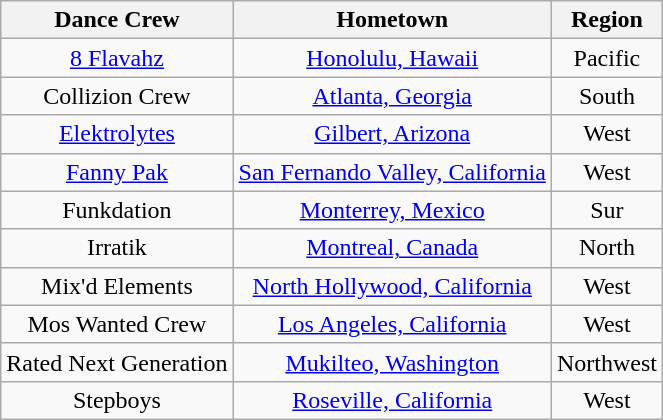<table class="wikitable sortable" style="text-align:center">
<tr>
<th>Dance Crew</th>
<th>Hometown</th>
<th>Region</th>
</tr>
<tr>
<td><a href='#'>8 Flavahz</a></td>
<td><a href='#'>Honolulu, Hawaii</a></td>
<td>Pacific</td>
</tr>
<tr>
<td>Collizion Crew</td>
<td><a href='#'>Atlanta, Georgia</a></td>
<td>South</td>
</tr>
<tr>
<td><a href='#'>Elektrolytes</a></td>
<td><a href='#'>Gilbert, Arizona</a></td>
<td>West</td>
</tr>
<tr>
<td><a href='#'>Fanny Pak</a></td>
<td><a href='#'>San Fernando Valley, California</a></td>
<td>West</td>
</tr>
<tr>
<td>Funkdation</td>
<td><a href='#'>Monterrey, Mexico</a></td>
<td>Sur</td>
</tr>
<tr>
<td>Irratik</td>
<td><a href='#'>Montreal, Canada</a></td>
<td>North</td>
</tr>
<tr>
<td>Mix'd Elements</td>
<td><a href='#'>North Hollywood, California</a></td>
<td>West</td>
</tr>
<tr>
<td>Mos Wanted Crew</td>
<td><a href='#'>Los Angeles, California</a></td>
<td>West</td>
</tr>
<tr>
<td>Rated Next Generation</td>
<td><a href='#'>Mukilteo, Washington</a></td>
<td>Northwest</td>
</tr>
<tr>
<td>Stepboys</td>
<td><a href='#'>Roseville, California</a></td>
<td>West</td>
</tr>
</table>
